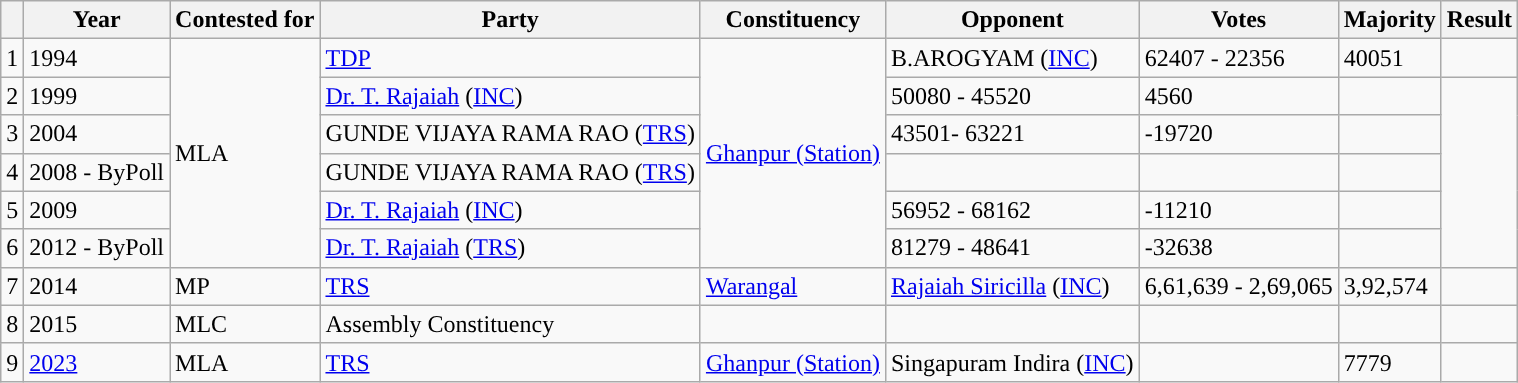<table class="wikitable">
<tr>
<th></th>
<th>Year</th>
<th>Contested for</th>
<th>Party</th>
<th>Constituency</th>
<th>Opponent</th>
<th>Votes</th>
<th>Majority</th>
<th>Result</th>
</tr>
<tr>
<td>1</td>
<td>1994</td>
<td rowspan="6">MLA</td>
<td style="background-color: "><a href='#'>TDP</a></td>
<td rowspan="6"><a href='#'>Ghanpur (Station)</a></td>
<td>B.AROGYAM (<a href='#'>INC</a>)</td>
<td>62407 - 22356</td>
<td>40051</td>
<td> </td>
</tr>
<tr>
<td>2</td>
<td>1999</td>
<td><a href='#'>Dr. T. Rajaiah</a> (<a href='#'>INC</a>)</td>
<td>50080 - 45520</td>
<td>4560</td>
<td> </td>
</tr>
<tr>
<td>3</td>
<td>2004</td>
<td>GUNDE VIJAYA RAMA RAO (<a href='#'>TRS</a>)</td>
<td>43501- 63221</td>
<td>-19720</td>
<td> </td>
</tr>
<tr>
<td>4</td>
<td>2008 - ByPoll</td>
<td>GUNDE VIJAYA RAMA RAO (<a href='#'>TRS</a>)</td>
<td></td>
<td></td>
<td> </td>
</tr>
<tr>
<td>5</td>
<td>2009</td>
<td><a href='#'>Dr. T. Rajaiah</a> (<a href='#'>INC</a>)</td>
<td>56952 - 68162</td>
<td>-11210</td>
<td> </td>
</tr>
<tr>
<td>6</td>
<td>2012 - ByPoll</td>
<td><a href='#'>Dr. T. Rajaiah</a> (<a href='#'>TRS</a>)</td>
<td>81279 - 48641</td>
<td>-32638</td>
<td> </td>
</tr>
<tr>
<td>7</td>
<td>2014</td>
<td>MP</td>
<td style="background-color: "><a href='#'>TRS</a></td>
<td><a href='#'>Warangal</a></td>
<td><a href='#'>Rajaiah Siricilla</a> (<a href='#'>INC</a>)</td>
<td>6,61,639 - 2,69,065</td>
<td>3,92,574</td>
<td></td>
</tr>
<tr>
<td>8</td>
<td>2015</td>
<td>MLC</td>
<td>Assembly Constituency</td>
<td></td>
<td></td>
<td></td>
<td></td>
</tr>
<tr>
<td>9</td>
<td><a href='#'>2023</a></td>
<td>MLA</td>
<td style="background-color: "><a href='#'>TRS</a></td>
<td><a href='#'>Ghanpur (Station)</a></td>
<td>Singapuram Indira (<a href='#'>INC</a>)</td>
<td></td>
<td>7779</td>
<td></td>
</tr>
</table>
